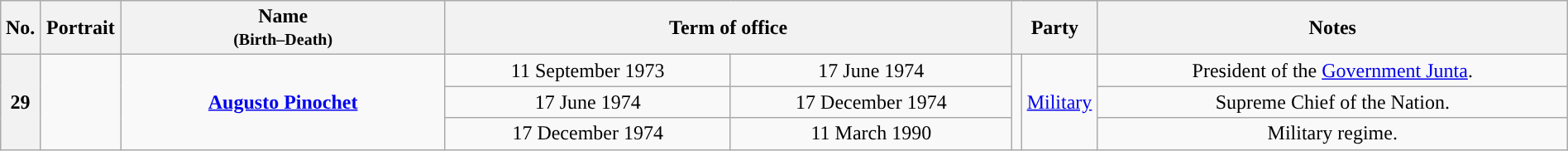<table class="wikitable" width="100%" style="text-align: center;">
<tr>
<th width="2%">No.</th>
<th width="5%">Portrait</th>
<th width="20%">Name<br><small>(Birth–Death)</small></th>
<th colspan="2" width="35%">Term of office</th>
<th width="5%" colspan=2>Party</th>
<th width="29%">Notes</th>
</tr>
<tr>
<th rowspan="3">29</th>
<td rowspan="3"></td>
<td rowspan="3"><strong><a href='#'>Augusto Pinochet</a></strong><br></td>
<td>11 September 1973</td>
<td>17 June 1974</td>
<td rowspan="3" style="background-color:"></td>
<td rowspan="3"><a href='#'>Military</a></td>
<td>President of the <a href='#'>Government Junta</a>.</td>
</tr>
<tr>
<td>17 June 1974</td>
<td>17 December 1974</td>
<td>Supreme Chief of the Nation.</td>
</tr>
<tr>
<td>17 December 1974</td>
<td>11 March 1990</td>
<td>Military regime.</td>
</tr>
</table>
